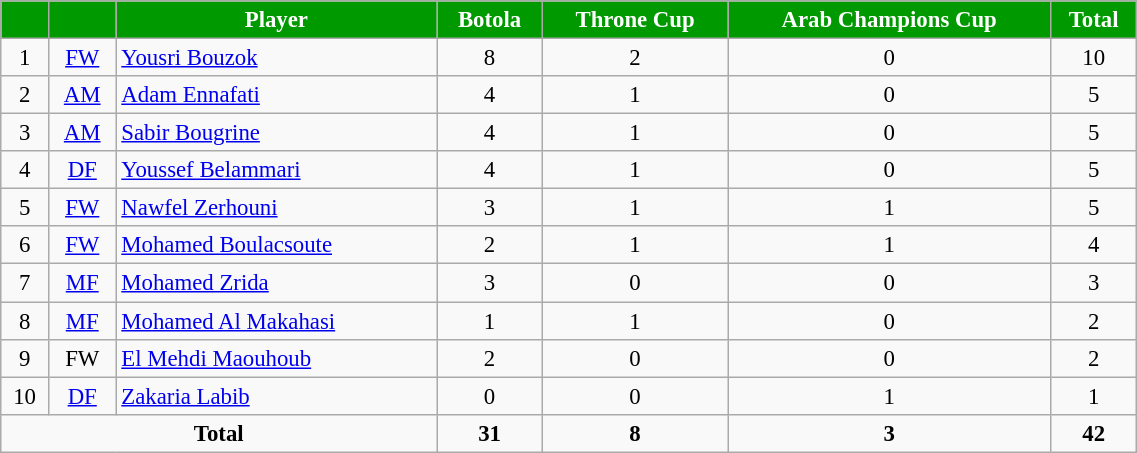<table class="wikitable sortable" style="width:60%; text-align:center; font-size:95%; text-align:centre;">
<tr>
<th style="background:#009900; color:white;"></th>
<th style="background:#009900; color:white;"></th>
<th style="background:#009900; color:white;">Player</th>
<th style="background:#009900; color:white;">Botola</th>
<th style="background:#009900; color:white;">Throne Cup</th>
<th style="background:#009900; color:white;">Arab Champions Cup</th>
<th style="background:#009900; color:white;">Total</th>
</tr>
<tr>
<td rowspan="-">1</td>
<td><a href='#'>FW</a></td>
<td style="text-align:left;"> <a href='#'>Yousri Bouzok</a></td>
<td rowspan="-">8</td>
<td rowspan="-">2</td>
<td rowspan="-">0</td>
<td rowspan="-">10</td>
</tr>
<tr>
<td rowspan="-">2</td>
<td><a href='#'>AM</a></td>
<td style="text-align:left;"> <a href='#'>Adam Ennafati</a></td>
<td rowspan="-">4</td>
<td rowspan="-">1</td>
<td rowspan="-">0</td>
<td rowspan="-">5</td>
</tr>
<tr>
<td rowspan="-">3</td>
<td><a href='#'>AM</a></td>
<td style="text-align:left;"> <a href='#'>Sabir Bougrine</a></td>
<td rowspan="-">4</td>
<td rowspan="-">1</td>
<td rowspan="-">0</td>
<td rowspan="-">5</td>
</tr>
<tr>
<td rowspan="-">4</td>
<td><a href='#'>DF</a></td>
<td style="text-align:left;"> <a href='#'>Youssef Belammari</a></td>
<td rowspan="-">4</td>
<td rowspan="-">1</td>
<td rowspan="-">0</td>
<td rowspan="-">5</td>
</tr>
<tr>
<td rowspan="-">5</td>
<td><a href='#'>FW</a></td>
<td style="text-align:left;"> <a href='#'>Nawfel Zerhouni</a></td>
<td rowspan="-">3</td>
<td rowspan="-">1</td>
<td rowspan="-">1</td>
<td rowspan="-">5</td>
</tr>
<tr>
<td rowspan="-">6</td>
<td><a href='#'>FW</a></td>
<td style="text-align:left;"> <a href='#'>Mohamed Boulacsoute</a></td>
<td rowspan="-">2</td>
<td rowspan="-">1</td>
<td rowspan="-">1</td>
<td rowspan="-">4</td>
</tr>
<tr>
<td rowspan="-">7</td>
<td><a href='#'>MF</a></td>
<td style="text-align:left;"> <a href='#'>Mohamed Zrida</a></td>
<td>3</td>
<td>0</td>
<td>0</td>
<td>3</td>
</tr>
<tr>
<td rowspan="-">8</td>
<td><a href='#'>MF</a></td>
<td style="text-align:left;"> <a href='#'>Mohamed Al Makahasi</a></td>
<td>1</td>
<td>1</td>
<td>0</td>
<td>2</td>
</tr>
<tr>
<td rowspan="-">9</td>
<td>FW</td>
<td style="text-align:left;"> <a href='#'>El Mehdi Maouhoub</a></td>
<td>2</td>
<td>0</td>
<td>0</td>
<td>2</td>
</tr>
<tr>
<td rowspan="-">10</td>
<td><a href='#'>DF</a></td>
<td style="text-align:left;"> <a href='#'>Zakaria Labib</a></td>
<td rowspan="-">0</td>
<td rowspan="-">0</td>
<td rowspan="-">1</td>
<td rowspan="-">1</td>
</tr>
<tr class="sortbottom">
<td colspan="3"><strong>Total</strong></td>
<td rowspan="-"><strong>31</strong></td>
<td rowspan="-"><strong>8</strong></td>
<td rowspan="-"><strong>3</strong></td>
<td rowspan="-"><strong>42</strong></td>
</tr>
</table>
